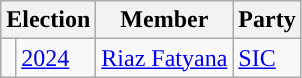<table class="wikitable">
<tr>
<th colspan="2">Election</th>
<th>Member</th>
<th>Party</th>
</tr>
<tr>
<td style="background-color: "></td>
<td><a href='#'>2024</a></td>
<td><a href='#'>Riaz Fatyana</a></td>
<td><a href='#'>SIC</a></td>
</tr>
</table>
